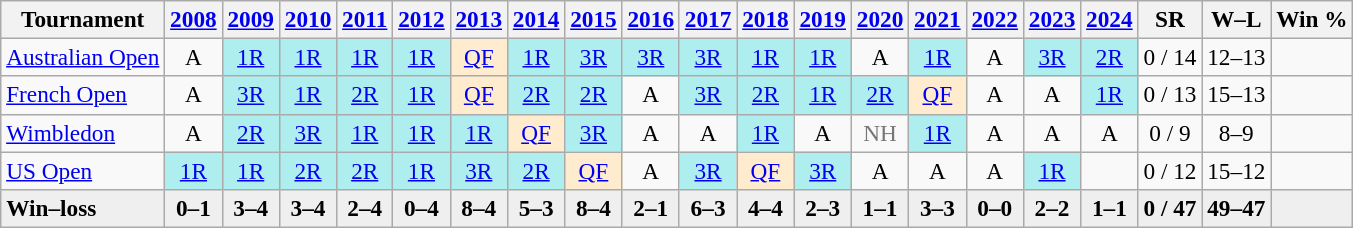<table class=wikitable style=text-align:center;font-size:97%>
<tr>
<th>Tournament</th>
<th><a href='#'>2008</a></th>
<th><a href='#'>2009</a></th>
<th><a href='#'>2010</a></th>
<th><a href='#'>2011</a></th>
<th><a href='#'>2012</a></th>
<th><a href='#'>2013</a></th>
<th><a href='#'>2014</a></th>
<th><a href='#'>2015</a></th>
<th><a href='#'>2016</a></th>
<th><a href='#'>2017</a></th>
<th><a href='#'>2018</a></th>
<th><a href='#'>2019</a></th>
<th><a href='#'>2020</a></th>
<th><a href='#'>2021</a></th>
<th><a href='#'>2022</a></th>
<th><a href='#'>2023</a></th>
<th><a href='#'>2024</a></th>
<th>SR</th>
<th>W–L</th>
<th>Win %</th>
</tr>
<tr>
<td align=left><a href='#'>Australian Open</a></td>
<td>A</td>
<td bgcolor=afeeee><a href='#'>1R</a></td>
<td bgcolor=afeeee><a href='#'>1R</a></td>
<td bgcolor=afeeee><a href='#'>1R</a></td>
<td bgcolor=afeeee><a href='#'>1R</a></td>
<td bgcolor=ffebcd><a href='#'>QF</a></td>
<td bgcolor=afeeee><a href='#'>1R</a></td>
<td bgcolor=afeeee><a href='#'>3R</a></td>
<td bgcolor=afeeee><a href='#'>3R</a></td>
<td bgcolor=afeeee><a href='#'>3R</a></td>
<td bgcolor=afeeee><a href='#'>1R</a></td>
<td bgcolor=afeeee><a href='#'>1R</a></td>
<td>A</td>
<td bgcolor=afeeee><a href='#'>1R</a></td>
<td>A</td>
<td bgcolor=afeeee><a href='#'>3R</a></td>
<td bgcolor=afeeee><a href='#'>2R</a></td>
<td>0 / 14</td>
<td>12–13</td>
<td></td>
</tr>
<tr>
<td align=left><a href='#'>French Open</a></td>
<td>A</td>
<td style=background:#afeeee><a href='#'>3R</a></td>
<td style=background:#afeeee><a href='#'>1R</a></td>
<td style=background:#afeeee><a href='#'>2R</a></td>
<td style=background:#afeeee><a href='#'>1R</a></td>
<td style=background:#ffebcd><a href='#'>QF</a></td>
<td style=background:#afeeee><a href='#'>2R</a></td>
<td style=background:#afeeee><a href='#'>2R</a></td>
<td>A</td>
<td style=background:#afeeee><a href='#'>3R</a></td>
<td style=background:#afeeee><a href='#'>2R</a></td>
<td style=background:#afeeee><a href='#'>1R</a></td>
<td style=background:#afeeee><a href='#'>2R</a></td>
<td style=background:#ffebcd><a href='#'>QF</a></td>
<td>A</td>
<td>A</td>
<td style=background:#afeeee><a href='#'>1R</a></td>
<td>0 / 13</td>
<td>15–13</td>
<td></td>
</tr>
<tr>
<td align=left><a href='#'>Wimbledon</a></td>
<td>A</td>
<td bgcolor=afeeee><a href='#'>2R</a></td>
<td bgcolor=afeeee><a href='#'>3R</a></td>
<td bgcolor=afeeee><a href='#'>1R</a></td>
<td bgcolor=afeeee><a href='#'>1R</a></td>
<td bgcolor=afeeee><a href='#'>1R</a></td>
<td bgcolor=ffebcd><a href='#'>QF</a></td>
<td bgcolor=afeeee><a href='#'>3R</a></td>
<td>A</td>
<td>A</td>
<td bgcolor=afeeee><a href='#'>1R</a></td>
<td>A</td>
<td style=color:#767676>NH</td>
<td bgcolor=afeeee><a href='#'>1R</a></td>
<td>A</td>
<td>A</td>
<td>A</td>
<td>0 / 9</td>
<td>8–9</td>
<td></td>
</tr>
<tr>
<td align=left><a href='#'>US Open</a></td>
<td bgcolor=afeeee><a href='#'>1R</a></td>
<td bgcolor=afeeee><a href='#'>1R</a></td>
<td bgcolor=afeeee><a href='#'>2R</a></td>
<td bgcolor=afeeee><a href='#'>2R</a></td>
<td bgcolor=afeeee><a href='#'>1R</a></td>
<td bgcolor=afeeee><a href='#'>3R</a></td>
<td bgcolor=afeeee><a href='#'>2R</a></td>
<td bgcolor=ffebcd><a href='#'>QF</a></td>
<td>A</td>
<td bgcolor=afeeee><a href='#'>3R</a></td>
<td bgcolor=ffebcd><a href='#'>QF</a></td>
<td bgcolor=afeeee><a href='#'>3R</a></td>
<td>A</td>
<td>A</td>
<td>A</td>
<td bgcolor=afeeee><a href='#'>1R</a></td>
<td></td>
<td>0 / 12</td>
<td>15–12</td>
<td></td>
</tr>
<tr style=background:#efefef;font-weight:bold>
<td style=text-align:left>Win–loss</td>
<td>0–1</td>
<td>3–4</td>
<td>3–4</td>
<td>2–4</td>
<td>0–4</td>
<td>8–4</td>
<td>5–3</td>
<td>8–4</td>
<td>2–1</td>
<td>6–3</td>
<td>4–4</td>
<td>2–3</td>
<td>1–1</td>
<td>3–3</td>
<td>0–0</td>
<td>2–2</td>
<td>1–1</td>
<td>0 / 47</td>
<td>49–47</td>
<td></td>
</tr>
</table>
